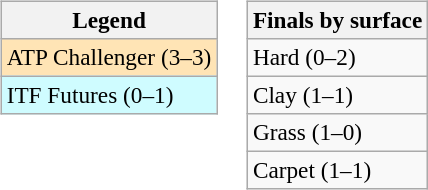<table>
<tr valign=top>
<td><br><table class=wikitable style=font-size:97%>
<tr>
<th>Legend</th>
</tr>
<tr bgcolor=moccasin>
<td>ATP Challenger (3–3)</td>
</tr>
<tr bgcolor=cffcff>
<td>ITF Futures (0–1)</td>
</tr>
</table>
</td>
<td><br><table class=wikitable style=font-size:97%>
<tr>
<th>Finals by surface</th>
</tr>
<tr>
<td>Hard (0–2)</td>
</tr>
<tr>
<td>Clay (1–1)</td>
</tr>
<tr>
<td>Grass (1–0)</td>
</tr>
<tr>
<td>Carpet (1–1)</td>
</tr>
</table>
</td>
</tr>
</table>
